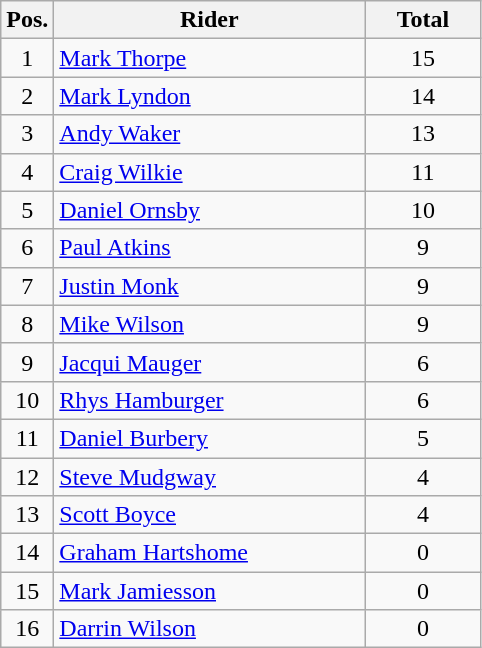<table class=wikitable>
<tr>
<th width=25px>Pos.</th>
<th width=200px>Rider</th>
<th width=70px>Total</th>
</tr>
<tr align=center >
<td>1</td>
<td align=left><a href='#'>Mark Thorpe</a></td>
<td>15</td>
</tr>
<tr align=center >
<td>2</td>
<td align=left><a href='#'>Mark Lyndon</a></td>
<td>14</td>
</tr>
<tr align=center>
<td>3</td>
<td align=left><a href='#'>Andy Waker</a></td>
<td>13</td>
</tr>
<tr align=center>
<td>4</td>
<td align=left><a href='#'>Craig Wilkie</a></td>
<td>11</td>
</tr>
<tr align=center>
<td>5</td>
<td align=left><a href='#'>Daniel Ornsby</a></td>
<td>10</td>
</tr>
<tr align=center>
<td>6</td>
<td align=left><a href='#'>Paul Atkins</a></td>
<td>9</td>
</tr>
<tr align=center>
<td>7</td>
<td align=left><a href='#'>Justin Monk</a></td>
<td>9</td>
</tr>
<tr align=center>
<td>8</td>
<td align=left><a href='#'>Mike Wilson</a></td>
<td>9</td>
</tr>
<tr align=center>
<td>9</td>
<td align=left><a href='#'>Jacqui Mauger</a></td>
<td>6</td>
</tr>
<tr align=center>
<td>10</td>
<td align=left><a href='#'>Rhys Hamburger</a></td>
<td>6</td>
</tr>
<tr align=center>
<td>11</td>
<td align=left><a href='#'>Daniel Burbery</a></td>
<td>5</td>
</tr>
<tr align=center>
<td>12</td>
<td align=left><a href='#'>Steve Mudgway</a></td>
<td>4</td>
</tr>
<tr align=center>
<td>13</td>
<td align=left><a href='#'>Scott Boyce</a></td>
<td>4</td>
</tr>
<tr align=center>
<td>14</td>
<td align=left><a href='#'>Graham Hartshome</a></td>
<td>0</td>
</tr>
<tr align=center>
<td>15</td>
<td align=left><a href='#'>Mark Jamiesson</a></td>
<td>0</td>
</tr>
<tr align=center>
<td>16</td>
<td align=left><a href='#'>Darrin Wilson</a></td>
<td>0</td>
</tr>
</table>
